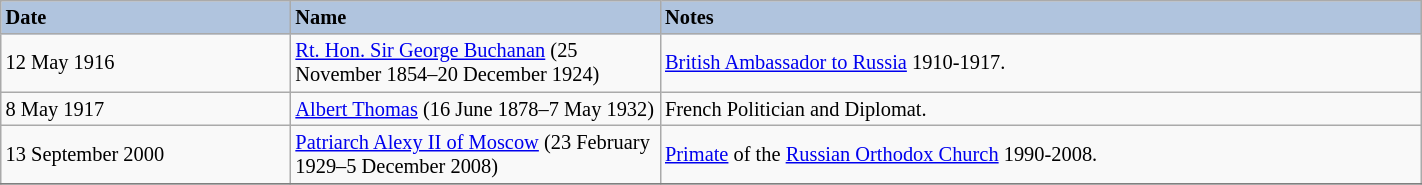<table class="wikitable" width="75%" style="font-size: 85%; border: gray solid 1px; border-collapse: collapse; text-align: middle;">
<tr>
<th style="text-align: left;background:#B0C4DE">Date</th>
<th width="240" style="text-align: left;background:#B0C4DE">Name</th>
<th style="text-align: left;background:#B0C4DE">Notes</th>
</tr>
<tr>
<td>12 May 1916</td>
<td><a href='#'>Rt. Hon. Sir George Buchanan</a> (25 November 1854–20 December 1924)</td>
<td><a href='#'>British Ambassador to Russia</a> 1910-1917.</td>
</tr>
<tr>
<td>8 May 1917</td>
<td><a href='#'>Albert Thomas</a> (16 June 1878–7 May 1932)</td>
<td>French Politician and Diplomat.</td>
</tr>
<tr>
<td>13 September 2000</td>
<td><a href='#'>Patriarch Alexy II of Moscow</a> (23 February 1929–5 December 2008)</td>
<td><a href='#'>Primate</a> of the <a href='#'>Russian Orthodox Church</a> 1990-2008.</td>
</tr>
<tr>
</tr>
</table>
